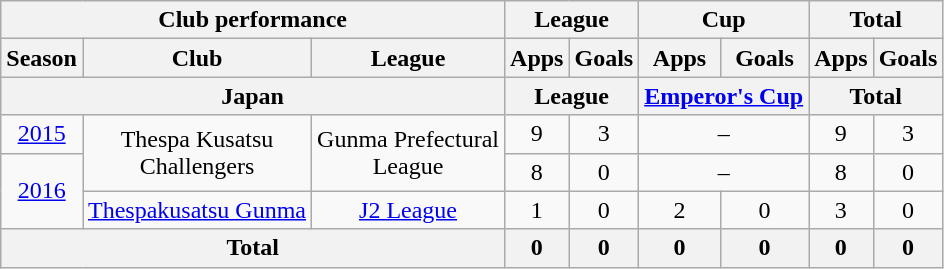<table class="wikitable" style="text-align:center;">
<tr>
<th colspan=3>Club performance</th>
<th colspan=2>League</th>
<th colspan=2>Cup</th>
<th colspan=2>Total</th>
</tr>
<tr>
<th>Season</th>
<th>Club</th>
<th>League</th>
<th>Apps</th>
<th>Goals</th>
<th>Apps</th>
<th>Goals</th>
<th>Apps</th>
<th>Goals</th>
</tr>
<tr>
<th colspan=3>Japan</th>
<th colspan=2>League</th>
<th colspan=2><a href='#'>Emperor's Cup</a></th>
<th colspan=2>Total</th>
</tr>
<tr>
<td><a href='#'>2015</a></td>
<td rowspan="2">Thespa Kusatsu<br>Challengers</td>
<td rowspan="2">Gunma Prefectural<br>League</td>
<td>9</td>
<td>3</td>
<td colspan="2">–</td>
<td>9</td>
<td>3</td>
</tr>
<tr>
<td rowspan="2"><a href='#'>2016</a></td>
<td>8</td>
<td>0</td>
<td colspan="2">–</td>
<td>8</td>
<td>0</td>
</tr>
<tr>
<td><a href='#'>Thespakusatsu Gunma</a></td>
<td><a href='#'>J2 League</a></td>
<td>1</td>
<td>0</td>
<td>2</td>
<td>0</td>
<td>3</td>
<td>0</td>
</tr>
<tr>
<th colspan=3>Total</th>
<th>0</th>
<th>0</th>
<th>0</th>
<th>0</th>
<th>0</th>
<th>0</th>
</tr>
</table>
